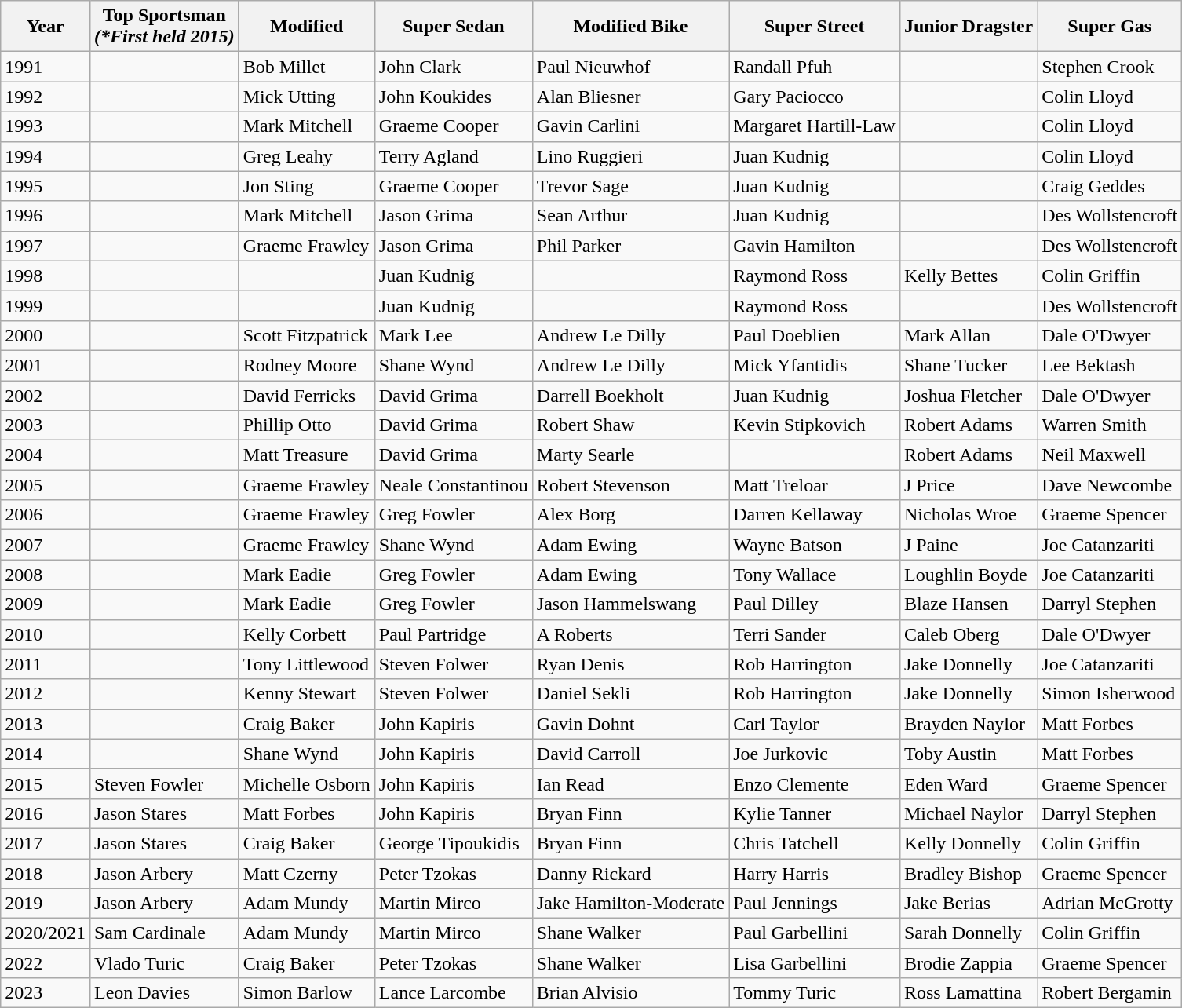<table class="wikitable">
<tr>
<th>Year</th>
<th><strong>Top Sportsman</strong><br><em>(*First held 2015)</em></th>
<th><strong>Modified</strong></th>
<th><strong>Super Sedan</strong></th>
<th><strong>Modified Bike</strong></th>
<th><strong>Super Street</strong></th>
<th><strong>Junior Dragster</strong></th>
<th>Super Gas</th>
</tr>
<tr>
<td>1991</td>
<td></td>
<td>Bob Millet</td>
<td>John Clark</td>
<td>Paul Nieuwhof</td>
<td>Randall Pfuh</td>
<td></td>
<td>Stephen Crook</td>
</tr>
<tr>
<td>1992</td>
<td></td>
<td>Mick Utting</td>
<td>John Koukides</td>
<td>Alan Bliesner</td>
<td>Gary Paciocco</td>
<td></td>
<td>Colin Lloyd</td>
</tr>
<tr>
<td>1993</td>
<td></td>
<td>Mark Mitchell</td>
<td>Graeme Cooper</td>
<td>Gavin Carlini</td>
<td>Margaret Hartill-Law</td>
<td></td>
<td>Colin Lloyd</td>
</tr>
<tr>
<td>1994</td>
<td></td>
<td>Greg Leahy</td>
<td>Terry Agland</td>
<td>Lino Ruggieri</td>
<td>Juan Kudnig</td>
<td></td>
<td>Colin Lloyd</td>
</tr>
<tr>
<td>1995</td>
<td></td>
<td>Jon Sting</td>
<td>Graeme Cooper</td>
<td>Trevor Sage</td>
<td>Juan Kudnig</td>
<td></td>
<td>Craig Geddes</td>
</tr>
<tr>
<td>1996</td>
<td></td>
<td>Mark Mitchell</td>
<td>Jason Grima</td>
<td>Sean Arthur</td>
<td>Juan Kudnig</td>
<td></td>
<td>Des Wollstencroft</td>
</tr>
<tr>
<td>1997</td>
<td></td>
<td>Graeme Frawley</td>
<td>Jason Grima</td>
<td>Phil Parker</td>
<td>Gavin Hamilton</td>
<td></td>
<td>Des Wollstencroft</td>
</tr>
<tr>
<td>1998</td>
<td></td>
<td></td>
<td>Juan Kudnig</td>
<td></td>
<td>Raymond Ross</td>
<td>Kelly Bettes</td>
<td>Colin Griffin</td>
</tr>
<tr>
<td>1999</td>
<td></td>
<td></td>
<td>Juan Kudnig</td>
<td></td>
<td>Raymond Ross</td>
<td></td>
<td>Des Wollstencroft</td>
</tr>
<tr>
<td>2000</td>
<td></td>
<td>Scott Fitzpatrick</td>
<td>Mark Lee</td>
<td>Andrew Le Dilly</td>
<td>Paul Doeblien</td>
<td>Mark Allan</td>
<td>Dale O'Dwyer</td>
</tr>
<tr>
<td>2001</td>
<td></td>
<td>Rodney Moore</td>
<td>Shane Wynd</td>
<td>Andrew Le Dilly</td>
<td>Mick Yfantidis</td>
<td>Shane Tucker</td>
<td>Lee Bektash</td>
</tr>
<tr>
<td>2002</td>
<td></td>
<td>David Ferricks</td>
<td>David Grima</td>
<td>Darrell Boekholt</td>
<td>Juan Kudnig</td>
<td>Joshua Fletcher</td>
<td>Dale O'Dwyer</td>
</tr>
<tr>
<td>2003</td>
<td></td>
<td>Phillip Otto</td>
<td>David Grima</td>
<td>Robert Shaw</td>
<td>Kevin Stipkovich</td>
<td>Robert Adams</td>
<td>Warren Smith</td>
</tr>
<tr>
<td>2004</td>
<td></td>
<td>Matt Treasure</td>
<td>David Grima</td>
<td>Marty Searle</td>
<td></td>
<td>Robert Adams</td>
<td>Neil Maxwell</td>
</tr>
<tr>
<td>2005</td>
<td></td>
<td>Graeme Frawley</td>
<td>Neale Constantinou</td>
<td>Robert Stevenson</td>
<td>Matt Treloar</td>
<td>J Price</td>
<td>Dave Newcombe</td>
</tr>
<tr>
<td>2006</td>
<td></td>
<td>Graeme Frawley</td>
<td>Greg Fowler</td>
<td>Alex Borg</td>
<td>Darren Kellaway</td>
<td>Nicholas Wroe</td>
<td>Graeme Spencer</td>
</tr>
<tr>
<td>2007</td>
<td></td>
<td>Graeme Frawley</td>
<td>Shane Wynd</td>
<td>Adam Ewing</td>
<td>Wayne Batson</td>
<td>J Paine</td>
<td>Joe Catanzariti</td>
</tr>
<tr>
<td>2008</td>
<td></td>
<td>Mark Eadie</td>
<td>Greg Fowler</td>
<td>Adam Ewing</td>
<td>Tony Wallace</td>
<td>Loughlin Boyde</td>
<td>Joe Catanzariti</td>
</tr>
<tr>
<td>2009</td>
<td></td>
<td>Mark Eadie</td>
<td>Greg Fowler</td>
<td>Jason Hammelswang</td>
<td>Paul Dilley</td>
<td>Blaze Hansen</td>
<td>Darryl Stephen</td>
</tr>
<tr>
<td>2010</td>
<td></td>
<td>Kelly Corbett</td>
<td>Paul Partridge</td>
<td>A Roberts</td>
<td>Terri Sander</td>
<td>Caleb Oberg</td>
<td>Dale O'Dwyer</td>
</tr>
<tr>
<td>2011</td>
<td></td>
<td>Tony Littlewood</td>
<td>Steven Folwer</td>
<td>Ryan Denis</td>
<td>Rob Harrington</td>
<td>Jake Donnelly</td>
<td>Joe Catanzariti</td>
</tr>
<tr>
<td>2012</td>
<td></td>
<td>Kenny Stewart</td>
<td>Steven Folwer</td>
<td>Daniel Sekli</td>
<td>Rob Harrington</td>
<td>Jake Donnelly</td>
<td>Simon Isherwood</td>
</tr>
<tr>
<td>2013</td>
<td></td>
<td>Craig Baker</td>
<td>John Kapiris</td>
<td>Gavin Dohnt</td>
<td>Carl Taylor</td>
<td>Brayden Naylor</td>
<td>Matt Forbes</td>
</tr>
<tr>
<td>2014</td>
<td></td>
<td>Shane Wynd</td>
<td>John Kapiris</td>
<td>David Carroll</td>
<td>Joe Jurkovic</td>
<td>Toby Austin</td>
<td>Matt Forbes</td>
</tr>
<tr>
<td>2015</td>
<td>Steven Fowler</td>
<td>Michelle Osborn</td>
<td>John Kapiris</td>
<td>Ian Read</td>
<td>Enzo Clemente</td>
<td>Eden Ward</td>
<td>Graeme Spencer</td>
</tr>
<tr>
<td>2016</td>
<td>Jason Stares</td>
<td>Matt Forbes</td>
<td>John Kapiris</td>
<td>Bryan Finn</td>
<td>Kylie Tanner</td>
<td>Michael Naylor</td>
<td>Darryl Stephen</td>
</tr>
<tr>
<td>2017</td>
<td>Jason Stares</td>
<td>Craig Baker</td>
<td>George Tipoukidis</td>
<td>Bryan Finn</td>
<td>Chris Tatchell</td>
<td>Kelly Donnelly</td>
<td>Colin Griffin</td>
</tr>
<tr>
<td>2018</td>
<td>Jason Arbery</td>
<td>Matt Czerny</td>
<td>Peter Tzokas</td>
<td>Danny Rickard</td>
<td>Harry Harris</td>
<td>Bradley Bishop</td>
<td>Graeme Spencer</td>
</tr>
<tr>
<td>2019</td>
<td>Jason Arbery</td>
<td>Adam Mundy</td>
<td>Martin Mirco</td>
<td>Jake Hamilton-Moderate</td>
<td>Paul Jennings</td>
<td>Jake Berias</td>
<td>Adrian McGrotty</td>
</tr>
<tr>
<td>2020/2021</td>
<td>Sam Cardinale</td>
<td>Adam Mundy</td>
<td>Martin Mirco</td>
<td>Shane Walker</td>
<td>Paul Garbellini</td>
<td>Sarah Donnelly</td>
<td>Colin Griffin</td>
</tr>
<tr>
<td>2022</td>
<td>Vlado Turic</td>
<td>Craig Baker</td>
<td>Peter Tzokas</td>
<td>Shane Walker</td>
<td>Lisa Garbellini</td>
<td>Brodie Zappia</td>
<td>Graeme Spencer</td>
</tr>
<tr>
<td>2023</td>
<td>Leon Davies</td>
<td>Simon Barlow</td>
<td>Lance Larcombe</td>
<td>Brian Alvisio</td>
<td>Tommy Turic</td>
<td>Ross Lamattina</td>
<td>Robert Bergamin</td>
</tr>
</table>
